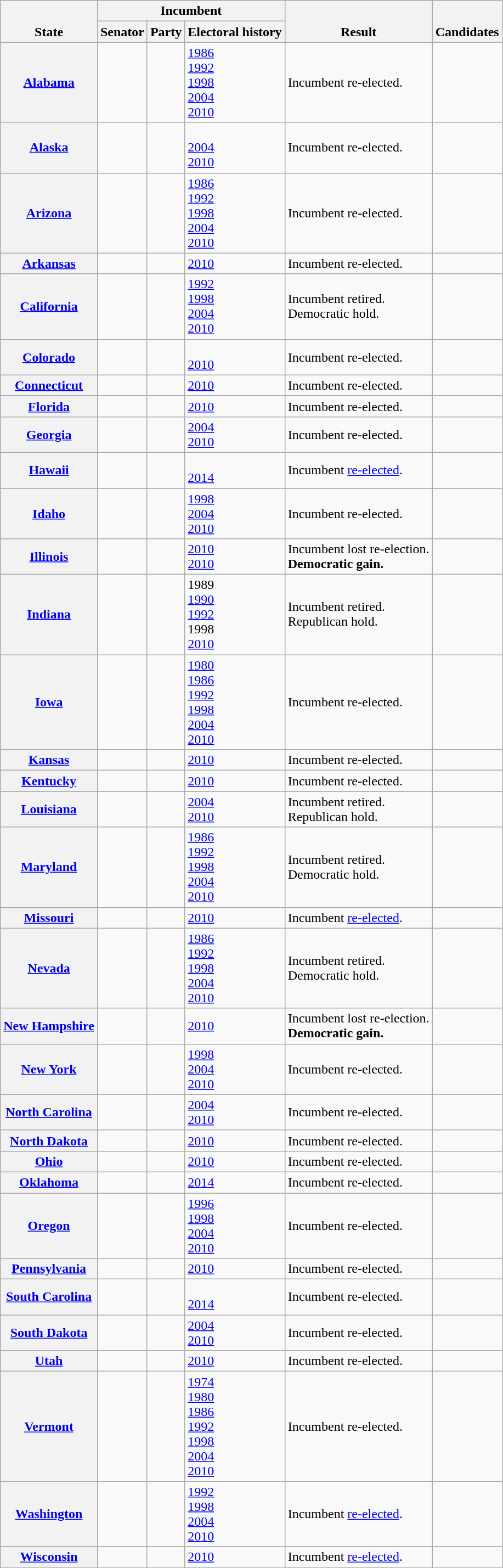<table class="wikitable sortable">
<tr valign=bottom>
<th rowspan=2>State</th>
<th colspan=3>Incumbent</th>
<th rowspan=2>Result</th>
<th rowspan=2 class=unsortable>Candidates</th>
</tr>
<tr style="vertical-align:bottom">
<th>Senator</th>
<th>Party</th>
<th>Electoral history</th>
</tr>
<tr>
<th><a href='#'>Alabama</a></th>
<td></td>
<td></td>
<td nowrap><a href='#'>1986</a><br><a href='#'>1992</a><br><a href='#'>1998</a><br><a href='#'>2004</a><br><a href='#'>2010</a></td>
<td>Incumbent re-elected.</td>
<td nowrap></td>
</tr>
<tr>
<th><a href='#'>Alaska</a></th>
<td></td>
<td></td>
<td nowrap><br><a href='#'>2004</a><br><a href='#'>2010</a></td>
<td>Incumbent re-elected.</td>
<td nowrap></td>
</tr>
<tr>
<th><a href='#'>Arizona</a></th>
<td></td>
<td></td>
<td nowrap><a href='#'>1986</a><br><a href='#'>1992</a><br><a href='#'>1998</a><br><a href='#'>2004</a><br><a href='#'>2010</a></td>
<td>Incumbent re-elected.</td>
<td nowrap></td>
</tr>
<tr>
<th><a href='#'>Arkansas</a></th>
<td></td>
<td></td>
<td nowrap><a href='#'>2010</a></td>
<td>Incumbent re-elected.</td>
<td nowrap></td>
</tr>
<tr>
<th><a href='#'>California</a></th>
<td></td>
<td></td>
<td nowrap><a href='#'>1992</a><br><a href='#'>1998</a><br><a href='#'>2004</a><br><a href='#'>2010</a></td>
<td>Incumbent retired.<br>Democratic hold.</td>
<td nowrap></td>
</tr>
<tr>
<th><a href='#'>Colorado</a></th>
<td></td>
<td></td>
<td nowrap><br><a href='#'>2010</a></td>
<td>Incumbent re-elected.</td>
<td nowrap></td>
</tr>
<tr>
<th><a href='#'>Connecticut</a></th>
<td></td>
<td></td>
<td nowrap><a href='#'>2010</a></td>
<td>Incumbent re-elected.</td>
<td nowrap></td>
</tr>
<tr>
<th><a href='#'>Florida</a></th>
<td></td>
<td></td>
<td nowrap><a href='#'>2010</a></td>
<td>Incumbent re-elected.</td>
<td nowrap></td>
</tr>
<tr>
<th><a href='#'>Georgia</a></th>
<td></td>
<td></td>
<td nowrap><a href='#'>2004</a><br><a href='#'>2010</a></td>
<td>Incumbent re-elected.</td>
<td nowrap></td>
</tr>
<tr>
<th><a href='#'>Hawaii</a></th>
<td></td>
<td></td>
<td nowrap><br><a href='#'>2014 </a></td>
<td>Incumbent <a href='#'>re-elected</a>.</td>
<td nowrap></td>
</tr>
<tr>
<th><a href='#'>Idaho</a></th>
<td></td>
<td></td>
<td nowrap><a href='#'>1998</a><br><a href='#'>2004</a><br><a href='#'>2010</a></td>
<td>Incumbent re-elected.</td>
<td nowrap></td>
</tr>
<tr>
<th><a href='#'>Illinois</a></th>
<td></td>
<td></td>
<td nowrap><a href='#'>2010 </a><br><a href='#'>2010</a></td>
<td>Incumbent lost re-election.<br><strong>Democratic gain.</strong></td>
<td></td>
</tr>
<tr>
<th><a href='#'>Indiana</a></th>
<td></td>
<td></td>
<td nowrap>1989 <br><a href='#'>1990 </a><br><a href='#'>1992</a><br>1998 <br><a href='#'>2010</a></td>
<td>Incumbent retired.<br>Republican hold.</td>
<td nowrap></td>
</tr>
<tr>
<th><a href='#'>Iowa</a></th>
<td></td>
<td></td>
<td nowrap><a href='#'>1980</a><br><a href='#'>1986</a><br><a href='#'>1992</a><br><a href='#'>1998</a><br><a href='#'>2004</a><br><a href='#'>2010</a></td>
<td>Incumbent re-elected.</td>
<td nowrap></td>
</tr>
<tr>
<th><a href='#'>Kansas</a></th>
<td></td>
<td></td>
<td nowrap><a href='#'>2010</a></td>
<td>Incumbent re-elected.</td>
<td nowrap></td>
</tr>
<tr>
<th><a href='#'>Kentucky</a></th>
<td></td>
<td></td>
<td nowrap><a href='#'>2010</a></td>
<td>Incumbent re-elected.</td>
<td nowrap></td>
</tr>
<tr>
<th><a href='#'>Louisiana</a></th>
<td></td>
<td></td>
<td nowrap><a href='#'>2004</a><br><a href='#'>2010</a></td>
<td>Incumbent retired.<br>Republican hold.</td>
<td></td>
</tr>
<tr>
<th><a href='#'>Maryland</a></th>
<td></td>
<td></td>
<td nowrap><a href='#'>1986</a><br><a href='#'>1992</a><br><a href='#'>1998</a><br><a href='#'>2004</a><br><a href='#'>2010</a></td>
<td>Incumbent retired.<br>Democratic hold.</td>
<td nowrap></td>
</tr>
<tr>
<th><a href='#'>Missouri</a></th>
<td></td>
<td></td>
<td nowrap><a href='#'>2010</a></td>
<td>Incumbent <a href='#'>re-elected</a>.</td>
<td nowrap></td>
</tr>
<tr>
<th><a href='#'>Nevada</a></th>
<td></td>
<td></td>
<td nowrap><a href='#'>1986</a><br><a href='#'>1992</a><br><a href='#'>1998</a><br><a href='#'>2004</a><br><a href='#'>2010</a></td>
<td>Incumbent retired.<br>Democratic hold.</td>
<td nowrap></td>
</tr>
<tr>
<th><a href='#'>New Hampshire</a></th>
<td></td>
<td></td>
<td nowrap><a href='#'>2010</a></td>
<td>Incumbent lost re-election.<br><strong>Democratic gain.</strong></td>
<td></td>
</tr>
<tr>
<th><a href='#'>New York</a></th>
<td></td>
<td></td>
<td nowrap><a href='#'>1998</a><br><a href='#'>2004</a><br><a href='#'>2010</a></td>
<td>Incumbent re-elected.</td>
<td nowrap></td>
</tr>
<tr>
<th><a href='#'>North Carolina</a></th>
<td></td>
<td></td>
<td nowrap><a href='#'>2004</a><br><a href='#'>2010</a></td>
<td>Incumbent re-elected.</td>
<td nowrap></td>
</tr>
<tr>
<th><a href='#'>North Dakota</a></th>
<td></td>
<td></td>
<td nowrap><a href='#'>2010</a></td>
<td>Incumbent re-elected.</td>
<td nowrap></td>
</tr>
<tr>
<th><a href='#'>Ohio</a></th>
<td></td>
<td></td>
<td nowrap><a href='#'>2010</a></td>
<td>Incumbent re-elected.</td>
<td nowrap></td>
</tr>
<tr>
<th><a href='#'>Oklahoma</a></th>
<td></td>
<td></td>
<td nowrap><a href='#'>2014 </a></td>
<td>Incumbent re-elected.</td>
<td nowrap></td>
</tr>
<tr>
<th><a href='#'>Oregon</a></th>
<td></td>
<td></td>
<td nowrap><a href='#'>1996 </a><br><a href='#'>1998</a><br><a href='#'>2004</a><br><a href='#'>2010</a></td>
<td>Incumbent re-elected.</td>
<td nowrap></td>
</tr>
<tr>
<th><a href='#'>Pennsylvania</a></th>
<td></td>
<td></td>
<td nowrap><a href='#'>2010</a></td>
<td>Incumbent re-elected.</td>
<td nowrap></td>
</tr>
<tr>
<th><a href='#'>South Carolina</a></th>
<td></td>
<td></td>
<td nowrap><br><a href='#'>2014 </a></td>
<td>Incumbent re-elected.</td>
<td nowrap></td>
</tr>
<tr>
<th><a href='#'>South Dakota</a></th>
<td></td>
<td></td>
<td nowrap><a href='#'>2004</a><br><a href='#'>2010</a></td>
<td>Incumbent re-elected.</td>
<td nowrap></td>
</tr>
<tr>
<th><a href='#'>Utah</a></th>
<td></td>
<td></td>
<td nowrap><a href='#'>2010</a></td>
<td>Incumbent re-elected.</td>
<td nowrap></td>
</tr>
<tr>
<th><a href='#'>Vermont</a></th>
<td></td>
<td></td>
<td nowrap><a href='#'>1974</a><br><a href='#'>1980</a><br><a href='#'>1986</a><br><a href='#'>1992</a><br><a href='#'>1998</a><br><a href='#'>2004</a><br><a href='#'>2010</a></td>
<td>Incumbent re-elected.</td>
<td nowrap></td>
</tr>
<tr>
<th><a href='#'>Washington</a></th>
<td></td>
<td></td>
<td nowrap><a href='#'>1992</a><br><a href='#'>1998</a><br><a href='#'>2004</a><br><a href='#'>2010</a></td>
<td>Incumbent <a href='#'>re-elected</a>.</td>
<td nowrap></td>
</tr>
<tr>
<th><a href='#'>Wisconsin</a></th>
<td></td>
<td></td>
<td nowrap><a href='#'>2010</a></td>
<td>Incumbent <a href='#'>re-elected</a>.</td>
<td nowrap></td>
</tr>
</table>
